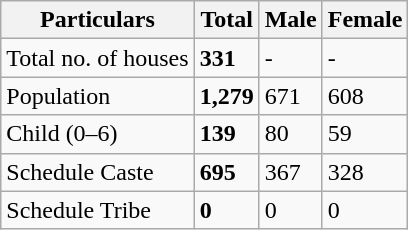<table class="wikitable">
<tr>
<th>Particulars</th>
<th>Total</th>
<th>Male</th>
<th>Female</th>
</tr>
<tr>
<td>Total no. of houses</td>
<td><strong>331</strong></td>
<td>-</td>
<td>-</td>
</tr>
<tr>
<td>Population</td>
<td><strong>1,279</strong></td>
<td>671</td>
<td>608</td>
</tr>
<tr>
<td>Child (0–6)</td>
<td><strong>139</strong></td>
<td>80</td>
<td>59</td>
</tr>
<tr>
<td>Schedule Caste</td>
<td><strong>695</strong></td>
<td>367</td>
<td>328</td>
</tr>
<tr>
<td>Schedule Tribe</td>
<td><strong>0</strong></td>
<td>0</td>
<td>0</td>
</tr>
</table>
